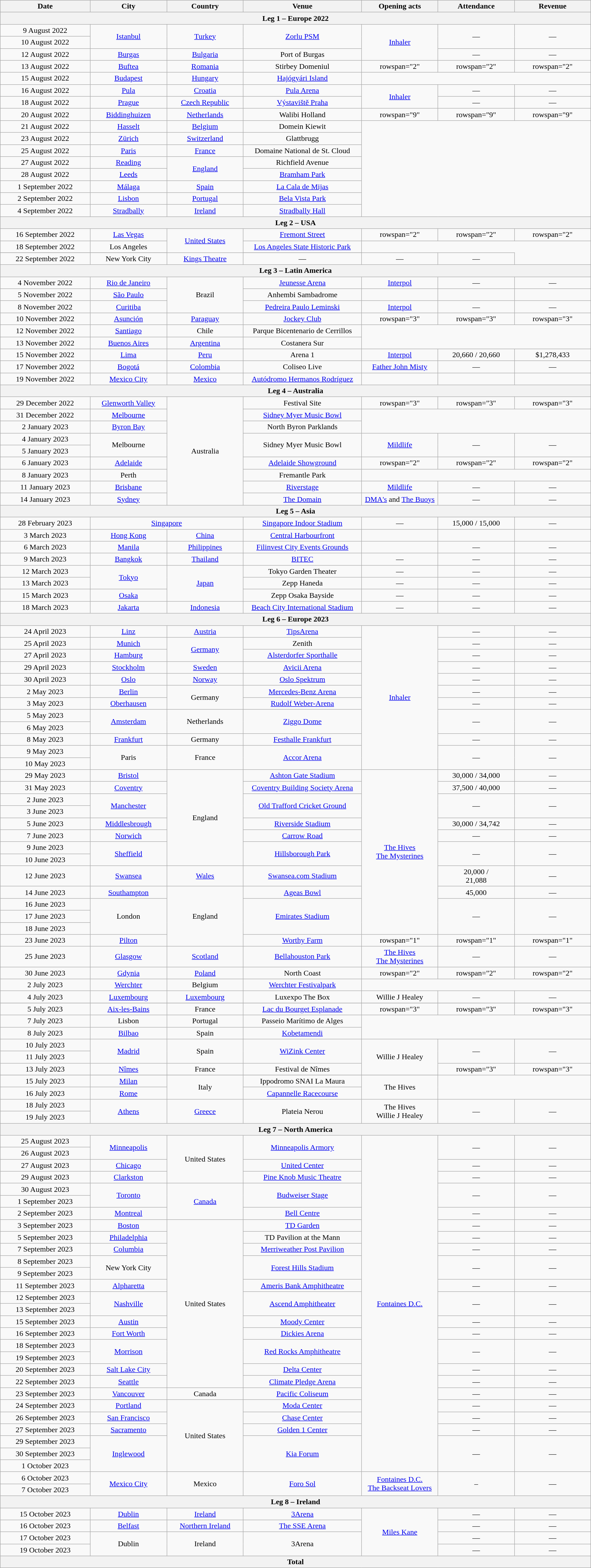<table class="wikitable plainrowheaders" style="text-align:center;">
<tr>
<th scope="col" style="width:12em;">Date</th>
<th scope="col" style="width:10em;">City</th>
<th scope="col" style="width:10em;">Country</th>
<th scope="col" style="width:16em;">Venue</th>
<th scope="col" style="width:10em;">Opening acts</th>
<th scope="col" style="width:10em;">Attendance</th>
<th scope="col" style="width:10em;">Revenue</th>
</tr>
<tr>
<th colspan="7">Leg 1 – Europe 2022</th>
</tr>
<tr>
<td>9 August 2022</td>
<td rowspan="2"><a href='#'>Istanbul</a></td>
<td rowspan="2"><a href='#'>Turkey</a></td>
<td rowspan="2"><a href='#'>Zorlu PSM</a></td>
<td rowspan="3"><a href='#'>Inhaler</a></td>
<td rowspan="2">—</td>
<td rowspan="2">—</td>
</tr>
<tr>
<td>10 August 2022</td>
</tr>
<tr>
<td>12 August 2022</td>
<td><a href='#'>Burgas</a></td>
<td><a href='#'>Bulgaria</a></td>
<td>Port of Burgas</td>
<td>—</td>
<td>—</td>
</tr>
<tr>
<td>13 August 2022</td>
<td><a href='#'>Buftea</a></td>
<td><a href='#'>Romania</a></td>
<td>Stirbey Domeniul</td>
<td>rowspan="2" </td>
<td>rowspan="2" </td>
<td>rowspan="2" </td>
</tr>
<tr>
<td>15 August 2022</td>
<td><a href='#'>Budapest</a></td>
<td><a href='#'>Hungary</a></td>
<td><a href='#'>Hajógyári Island</a></td>
</tr>
<tr>
<td>16 August 2022</td>
<td><a href='#'>Pula</a></td>
<td><a href='#'>Croatia</a></td>
<td><a href='#'>Pula Arena</a></td>
<td rowspan="2"><a href='#'>Inhaler</a></td>
<td>—</td>
<td>—</td>
</tr>
<tr>
<td>18 August 2022</td>
<td><a href='#'>Prague</a></td>
<td><a href='#'>Czech Republic</a></td>
<td><a href='#'>Výstaviště Praha</a></td>
<td>—</td>
<td>—</td>
</tr>
<tr>
<td>20 August 2022</td>
<td><a href='#'>Biddinghuizen</a></td>
<td><a href='#'>Netherlands</a></td>
<td>Walibi Holland</td>
<td>rowspan="9" </td>
<td>rowspan="9" </td>
<td>rowspan="9" </td>
</tr>
<tr>
<td>21 August 2022</td>
<td><a href='#'>Hasselt</a></td>
<td><a href='#'>Belgium</a></td>
<td>Domein Kiewit</td>
</tr>
<tr>
<td>23 August 2022</td>
<td><a href='#'>Zürich</a></td>
<td><a href='#'>Switzerland</a></td>
<td>Glattbrugg</td>
</tr>
<tr>
<td>25 August 2022</td>
<td><a href='#'>Paris</a></td>
<td><a href='#'>France</a></td>
<td>Domaine National de St. Cloud</td>
</tr>
<tr>
<td>27 August 2022</td>
<td><a href='#'>Reading</a></td>
<td rowspan="2"><a href='#'>England</a></td>
<td>Richfield Avenue</td>
</tr>
<tr>
<td>28 August 2022</td>
<td><a href='#'>Leeds</a></td>
<td><a href='#'>Bramham Park</a></td>
</tr>
<tr>
<td>1 September 2022</td>
<td><a href='#'>Málaga</a></td>
<td><a href='#'>Spain</a></td>
<td><a href='#'>La Cala de Mijas</a></td>
</tr>
<tr>
<td>2 September 2022</td>
<td><a href='#'>Lisbon</a></td>
<td><a href='#'>Portugal</a></td>
<td><a href='#'>Bela Vista Park</a></td>
</tr>
<tr>
<td>4 September 2022</td>
<td><a href='#'>Stradbally</a></td>
<td><a href='#'>Ireland</a></td>
<td><a href='#'>Stradbally Hall</a></td>
</tr>
<tr>
<th colspan="7">Leg 2 – USA</th>
</tr>
<tr>
<td>16 September 2022</td>
<td><a href='#'>Las Vegas</a></td>
<td rowspan="3"><a href='#'>United States</a></td>
<td><a href='#'>Fremont Street</a></td>
<td>rowspan="2" </td>
<td>rowspan="2" </td>
<td>rowspan="2" </td>
</tr>
<tr>
<td>18 September 2022</td>
<td>Los Angeles</td>
<td><a href='#'>Los Angeles State Historic Park</a></td>
</tr>
<tr>
</tr>
<tr>
<td>22 September 2022</td>
<td>New York City</td>
<td><a href='#'>Kings Theatre</a></td>
<td>—</td>
<td>—</td>
<td>—</td>
</tr>
<tr>
<th colspan="7">Leg 3 – Latin America</th>
</tr>
<tr>
<td>4 November 2022</td>
<td><a href='#'>Rio de Janeiro</a></td>
<td rowspan="3">Brazil</td>
<td><a href='#'>Jeunesse Arena</a></td>
<td rowspan="1"><a href='#'>Interpol</a></td>
<td>—</td>
<td>—</td>
</tr>
<tr>
<td>5 November 2022</td>
<td><a href='#'>São Paulo</a></td>
<td>Anhembi Sambadrome</td>
<td></td>
<td></td>
<td></td>
</tr>
<tr>
<td>8 November 2022</td>
<td><a href='#'>Curitiba</a></td>
<td><a href='#'>Pedreira Paulo Leminski</a></td>
<td rowspan="1"><a href='#'>Interpol</a></td>
<td>—</td>
<td>—</td>
</tr>
<tr>
<td>10 November 2022</td>
<td><a href='#'>Asunción</a></td>
<td><a href='#'>Paraguay</a></td>
<td><a href='#'>Jockey Club</a></td>
<td>rowspan="3" </td>
<td>rowspan="3" </td>
<td>rowspan="3" </td>
</tr>
<tr>
<td>12 November 2022</td>
<td><a href='#'>Santiago</a></td>
<td>Chile</td>
<td>Parque Bicentenario de Cerrillos</td>
</tr>
<tr>
<td>13 November 2022</td>
<td><a href='#'>Buenos Aires</a></td>
<td><a href='#'>Argentina</a></td>
<td>Costanera Sur</td>
</tr>
<tr>
<td>15 November 2022</td>
<td><a href='#'>Lima</a></td>
<td><a href='#'>Peru</a></td>
<td>Arena 1</td>
<td><a href='#'>Interpol</a></td>
<td>20,660 / 20,660</td>
<td>$1,278,433</td>
</tr>
<tr>
<td>17 November 2022</td>
<td><a href='#'>Bogotá</a></td>
<td><a href='#'>Colombia</a></td>
<td>Coliseo Live</td>
<td><a href='#'>Father John Misty</a></td>
<td>—</td>
<td>—</td>
</tr>
<tr>
<td>19 November 2022</td>
<td><a href='#'>Mexico City</a></td>
<td><a href='#'>Mexico</a></td>
<td><a href='#'>Autódromo Hermanos Rodríguez</a></td>
<td></td>
<td></td>
<td></td>
</tr>
<tr>
<th colspan="7">Leg 4 – Australia</th>
</tr>
<tr>
<td>29 December 2022</td>
<td><a href='#'>Glenworth Valley</a></td>
<td rowspan="9">Australia</td>
<td>Festival Site</td>
<td>rowspan="3" </td>
<td>rowspan="3" </td>
<td>rowspan="3" </td>
</tr>
<tr>
<td>31 December 2022</td>
<td><a href='#'>Melbourne</a></td>
<td><a href='#'>Sidney Myer Music Bowl</a></td>
</tr>
<tr>
<td>2 January 2023</td>
<td><a href='#'>Byron Bay</a></td>
<td>North Byron Parklands</td>
</tr>
<tr>
<td>4 January 2023</td>
<td rowspan="2">Melbourne</td>
<td rowspan="2">Sidney Myer Music Bowl</td>
<td rowspan="2"><a href='#'>Mildlife</a></td>
<td rowspan="2">—</td>
<td rowspan="2">—</td>
</tr>
<tr>
<td>5 January 2023</td>
</tr>
<tr>
<td>6 January 2023</td>
<td><a href='#'>Adelaide</a></td>
<td><a href='#'>Adelaide Showground</a></td>
<td>rowspan="2" </td>
<td>rowspan="2" </td>
<td>rowspan="2" </td>
</tr>
<tr>
<td>8 January 2023</td>
<td>Perth</td>
<td>Fremantle Park</td>
</tr>
<tr>
<td>11 January 2023</td>
<td><a href='#'>Brisbane</a></td>
<td><a href='#'>Riverstage</a></td>
<td rowspan="1"><a href='#'>Mildlife</a></td>
<td>—</td>
<td>—</td>
</tr>
<tr>
<td>14 January 2023</td>
<td><a href='#'>Sydney</a></td>
<td><a href='#'>The Domain</a></td>
<td rowspan="1"><a href='#'>DMA's</a> and <a href='#'>The Buoys</a></td>
<td>—</td>
<td>—</td>
</tr>
<tr>
<th colspan="7">Leg 5 – Asia</th>
</tr>
<tr>
<td>28 February 2023</td>
<td colspan="2"><a href='#'>Singapore</a></td>
<td><a href='#'>Singapore Indoor Stadium</a></td>
<td>—</td>
<td>15,000 / 15,000</td>
<td>—</td>
</tr>
<tr>
<td>3 March 2023</td>
<td><a href='#'>Hong Kong</a></td>
<td><a href='#'>China</a></td>
<td><a href='#'>Central Harbourfront</a></td>
<td></td>
<td></td>
<td></td>
</tr>
<tr>
<td>6 March 2023</td>
<td><a href='#'>Manila</a></td>
<td><a href='#'>Philippines</a></td>
<td><a href='#'>Filinvest City Events Grounds</a></td>
<td></td>
<td>—</td>
<td>—</td>
</tr>
<tr>
<td>9 March 2023</td>
<td><a href='#'>Bangkok</a></td>
<td><a href='#'>Thailand</a></td>
<td><a href='#'>BITEC</a></td>
<td>—</td>
<td>—</td>
<td>—</td>
</tr>
<tr>
<td>12 March 2023</td>
<td rowspan="2"><a href='#'>Tokyo</a></td>
<td rowspan="3"><a href='#'>Japan</a></td>
<td>Tokyo Garden Theater</td>
<td>—</td>
<td>—</td>
<td>—</td>
</tr>
<tr>
<td>13 March 2023</td>
<td>Zepp Haneda</td>
<td>—</td>
<td>—</td>
<td>—</td>
</tr>
<tr>
<td>15 March 2023</td>
<td><a href='#'>Osaka</a></td>
<td>Zepp Osaka Bayside</td>
<td>—</td>
<td>—</td>
<td>—</td>
</tr>
<tr>
<td>18 March 2023</td>
<td><a href='#'>Jakarta</a></td>
<td><a href='#'>Indonesia</a></td>
<td><a href='#'>Beach City International Stadium</a></td>
<td>—</td>
<td>—</td>
<td>—</td>
</tr>
<tr>
<th colspan="7">Leg 6 – Europe 2023</th>
</tr>
<tr>
<td>24 April 2023</td>
<td><a href='#'>Linz</a></td>
<td><a href='#'>Austria</a></td>
<td><a href='#'>TipsArena</a></td>
<td rowspan="12"><a href='#'>Inhaler</a></td>
<td>—</td>
<td>—</td>
</tr>
<tr>
<td>25 April 2023</td>
<td><a href='#'>Munich</a></td>
<td rowspan="2"><a href='#'>Germany</a></td>
<td>Zenith</td>
<td>—</td>
<td>—</td>
</tr>
<tr>
<td>27 April 2023</td>
<td><a href='#'>Hamburg</a></td>
<td><a href='#'>Alsterdorfer Sporthalle</a></td>
<td>—</td>
<td>—</td>
</tr>
<tr>
<td>29 April 2023</td>
<td><a href='#'>Stockholm</a></td>
<td><a href='#'>Sweden</a></td>
<td><a href='#'>Avicii Arena</a></td>
<td>—</td>
<td>—</td>
</tr>
<tr>
<td>30 April 2023</td>
<td><a href='#'>Oslo</a></td>
<td><a href='#'>Norway</a></td>
<td><a href='#'>Oslo Spektrum</a></td>
<td>—</td>
<td>—</td>
</tr>
<tr>
<td>2 May 2023</td>
<td><a href='#'>Berlin</a></td>
<td rowspan="2">Germany</td>
<td><a href='#'>Mercedes-Benz Arena</a></td>
<td>—</td>
<td>—</td>
</tr>
<tr>
<td>3 May 2023</td>
<td><a href='#'>Oberhausen</a></td>
<td><a href='#'>Rudolf Weber-Arena</a></td>
<td>—</td>
<td>—</td>
</tr>
<tr>
<td>5 May 2023</td>
<td rowspan="2"><a href='#'>Amsterdam</a></td>
<td rowspan="2">Netherlands</td>
<td rowspan="2"><a href='#'>Ziggo Dome</a></td>
<td rowspan="2">—</td>
<td rowspan="2">—</td>
</tr>
<tr>
<td>6 May 2023</td>
</tr>
<tr>
<td>8 May 2023</td>
<td><a href='#'>Frankfurt</a></td>
<td>Germany</td>
<td><a href='#'>Festhalle Frankfurt</a></td>
<td>—</td>
<td>—</td>
</tr>
<tr>
<td>9 May 2023</td>
<td rowspan="2">Paris</td>
<td rowspan="2">France</td>
<td rowspan="2"><a href='#'>Accor Arena</a></td>
<td rowspan="2">—</td>
<td rowspan="2">—</td>
</tr>
<tr>
<td>10 May 2023</td>
</tr>
<tr>
<td>29 May 2023</td>
<td><a href='#'>Bristol</a></td>
<td rowspan="8">England</td>
<td><a href='#'>Ashton Gate Stadium</a></td>
<td rowspan="13"><a href='#'>The Hives</a><br><a href='#'>The Mysterines</a></td>
<td>30,000 / 34,000</td>
<td>—</td>
</tr>
<tr>
<td>31 May 2023</td>
<td><a href='#'>Coventry</a></td>
<td><a href='#'>Coventry Building Society Arena</a></td>
<td>37,500 / 40,000</td>
<td>—</td>
</tr>
<tr>
<td>2 June 2023</td>
<td rowspan="2"><a href='#'>Manchester</a></td>
<td rowspan="2"><a href='#'>Old Trafford Cricket Ground</a></td>
<td rowspan="2">—</td>
<td rowspan="2">—</td>
</tr>
<tr>
<td>3 June 2023</td>
</tr>
<tr>
<td>5 June 2023</td>
<td><a href='#'>Middlesbrough</a></td>
<td><a href='#'>Riverside Stadium</a></td>
<td>30,000 / 34,742</td>
<td>—</td>
</tr>
<tr>
<td>7 June 2023</td>
<td><a href='#'>Norwich</a></td>
<td><a href='#'>Carrow Road</a></td>
<td>—</td>
<td>—</td>
</tr>
<tr>
<td>9 June 2023</td>
<td rowspan="2"><a href='#'>Sheffield</a></td>
<td rowspan="2"><a href='#'>Hillsborough Park</a></td>
<td rowspan="2">—</td>
<td rowspan="2">—</td>
</tr>
<tr>
<td>10 June 2023</td>
</tr>
<tr>
<td>12 June 2023</td>
<td><a href='#'>Swansea</a></td>
<td><a href='#'>Wales</a></td>
<td><a href='#'>Swansea.com Stadium</a></td>
<td>20,000 /<br>21,088</td>
<td>—</td>
</tr>
<tr>
<td>14 June 2023</td>
<td><a href='#'>Southampton</a></td>
<td rowspan="5">England</td>
<td><a href='#'>Ageas Bowl</a></td>
<td>45,000</td>
<td>—</td>
</tr>
<tr>
<td>16 June 2023</td>
<td rowspan="3">London</td>
<td rowspan="3"><a href='#'>Emirates Stadium</a></td>
<td rowspan="3">—</td>
<td rowspan="3">—</td>
</tr>
<tr>
<td>17 June 2023</td>
</tr>
<tr>
<td>18 June 2023</td>
</tr>
<tr>
<td>23 June 2023</td>
<td><a href='#'>Pilton</a></td>
<td><a href='#'>Worthy Farm</a></td>
<td>rowspan="1" </td>
<td>rowspan="1" </td>
<td>rowspan="1" </td>
</tr>
<tr>
<td>25 June 2023</td>
<td><a href='#'>Glasgow</a></td>
<td><a href='#'>Scotland</a></td>
<td><a href='#'>Bellahouston Park</a></td>
<td rowspan="1"><a href='#'>The Hives</a><br><a href='#'>The Mysterines</a></td>
<td>—</td>
<td>—</td>
</tr>
<tr>
<td>30 June 2023</td>
<td><a href='#'>Gdynia</a></td>
<td><a href='#'>Poland</a></td>
<td>North Coast</td>
<td>rowspan="2" </td>
<td>rowspan="2" </td>
<td>rowspan="2" </td>
</tr>
<tr>
<td>2 July 2023</td>
<td><a href='#'>Werchter</a></td>
<td>Belgium</td>
<td><a href='#'>Werchter Festivalpark</a></td>
</tr>
<tr>
<td>4 July 2023</td>
<td><a href='#'>Luxembourg</a></td>
<td><a href='#'>Luxembourg</a></td>
<td>Luxexpo The Box</td>
<td>Willie J Healey</td>
<td>—</td>
<td>—</td>
</tr>
<tr>
</tr>
<tr>
<td>5 July 2023</td>
<td><a href='#'>Aix-les-Bains</a></td>
<td>France</td>
<td><a href='#'>Lac du Bourget Esplanade</a></td>
<td>rowspan="3" </td>
<td>rowspan="3" </td>
<td>rowspan="3" </td>
</tr>
<tr>
<td>7 July 2023</td>
<td>Lisbon</td>
<td>Portugal</td>
<td>Passeio Marítimo de Alges</td>
</tr>
<tr>
<td>8 July 2023</td>
<td><a href='#'>Bilbao</a></td>
<td>Spain</td>
<td><a href='#'>Kobetamendi</a></td>
</tr>
<tr>
<td>10 July 2023</td>
<td rowspan="2"><a href='#'>Madrid</a></td>
<td rowspan="2">Spain</td>
<td rowspan="2"><a href='#'>WiZink Center</a></td>
<td rowspan="3">Willie J Healey</td>
<td rowspan="2">—</td>
<td rowspan="2">—</td>
</tr>
<tr>
<td>11 July 2023</td>
</tr>
<tr>
<td>13 July 2023</td>
<td><a href='#'>Nîmes</a></td>
<td>France</td>
<td>Festival de Nîmes</td>
<td>rowspan="3" </td>
<td>rowspan="3" </td>
</tr>
<tr>
</tr>
<tr>
<td>15 July 2023</td>
<td><a href='#'>Milan</a></td>
<td rowspan="2">Italy</td>
<td>Ippodromo SNAI La Maura</td>
<td rowspan="2">The Hives</td>
</tr>
<tr>
<td>16 July 2023</td>
<td><a href='#'>Rome</a></td>
<td><a href='#'>Capannelle Racecourse</a></td>
</tr>
<tr>
<td>18 July 2023</td>
<td rowspan="2"><a href='#'>Athens</a></td>
<td rowspan="2"><a href='#'>Greece</a></td>
<td rowspan="2">Plateia Nerou</td>
<td rowspan="2">The Hives<br>Willie J Healey</td>
<td rowspan="2">—</td>
<td rowspan="2">—</td>
</tr>
<tr>
<td>19 July 2023</td>
</tr>
<tr>
<th colspan="7">Leg 7 – North America</th>
</tr>
<tr>
<td>25 August 2023</td>
<td rowspan="2"><a href='#'>Minneapolis</a></td>
<td rowspan="4">United States</td>
<td rowspan="2"><a href='#'>Minneapolis Armory</a></td>
<td rowspan="28"><a href='#'>Fontaines D.C.</a></td>
<td rowspan="2">—</td>
<td rowspan="2">—</td>
</tr>
<tr>
<td>26 August 2023</td>
</tr>
<tr>
<td>27 August 2023</td>
<td><a href='#'>Chicago</a></td>
<td><a href='#'>United Center</a></td>
<td>—</td>
<td>—</td>
</tr>
<tr>
<td>29 August 2023</td>
<td><a href='#'>Clarkston</a></td>
<td><a href='#'>Pine Knob Music Theatre</a></td>
<td>—</td>
<td>—</td>
</tr>
<tr>
<td>30 August 2023</td>
<td rowspan="2"><a href='#'>Toronto</a></td>
<td rowspan="3"><a href='#'>Canada</a></td>
<td rowspan="2"><a href='#'>Budweiser Stage</a></td>
<td rowspan="2">—</td>
<td rowspan="2">—</td>
</tr>
<tr>
<td>1 September 2023</td>
</tr>
<tr>
<td>2 September 2023</td>
<td><a href='#'>Montreal</a></td>
<td><a href='#'>Bell Centre</a></td>
<td>—</td>
<td>—</td>
</tr>
<tr>
<td>3 September 2023</td>
<td><a href='#'>Boston</a></td>
<td rowspan="14">United States</td>
<td><a href='#'>TD Garden</a></td>
<td>—</td>
<td>—</td>
</tr>
<tr>
<td>5 September 2023</td>
<td><a href='#'>Philadelphia</a></td>
<td>TD Pavilion at the Mann</td>
<td>—</td>
<td>—</td>
</tr>
<tr>
<td>7 September 2023</td>
<td><a href='#'>Columbia</a></td>
<td><a href='#'>Merriweather Post Pavilion</a></td>
<td>—</td>
<td>—</td>
</tr>
<tr>
<td>8 September 2023</td>
<td rowspan="2">New York City</td>
<td rowspan="2"><a href='#'>Forest Hills Stadium</a></td>
<td rowspan="2">—</td>
<td rowspan="2">—</td>
</tr>
<tr>
<td>9 September 2023</td>
</tr>
<tr>
<td>11 September 2023</td>
<td><a href='#'>Alpharetta</a></td>
<td><a href='#'>Ameris Bank Amphitheatre</a></td>
<td>—</td>
<td>—</td>
</tr>
<tr>
<td>12 September 2023</td>
<td rowspan="2"><a href='#'>Nashville</a></td>
<td rowspan="2"><a href='#'>Ascend Amphitheater</a></td>
<td rowspan="2">—</td>
<td rowspan="2">—</td>
</tr>
<tr>
<td>13 September 2023</td>
</tr>
<tr>
<td>15 September 2023</td>
<td><a href='#'>Austin</a></td>
<td><a href='#'>Moody Center</a></td>
<td>—</td>
<td>—</td>
</tr>
<tr>
<td>16 September 2023</td>
<td><a href='#'>Fort Worth</a></td>
<td><a href='#'>Dickies Arena</a></td>
<td>—</td>
<td>—</td>
</tr>
<tr>
<td>18 September 2023</td>
<td rowspan="2"><a href='#'>Morrison</a></td>
<td rowspan="2"><a href='#'>Red Rocks Amphitheatre</a></td>
<td rowspan="2">—</td>
<td rowspan="2">—</td>
</tr>
<tr>
<td>19 September 2023</td>
</tr>
<tr>
<td>20 September 2023</td>
<td><a href='#'>Salt Lake City</a></td>
<td><a href='#'>Delta Center</a></td>
<td>—</td>
<td>—</td>
</tr>
<tr>
<td>22 September 2023</td>
<td><a href='#'>Seattle</a></td>
<td><a href='#'>Climate Pledge Arena</a></td>
<td>—</td>
<td>—</td>
</tr>
<tr>
<td>23 September 2023</td>
<td><a href='#'>Vancouver</a></td>
<td>Canada</td>
<td><a href='#'>Pacific Coliseum</a></td>
<td>—</td>
<td>—</td>
</tr>
<tr>
<td>24 September 2023</td>
<td><a href='#'>Portland</a></td>
<td rowspan="6">United States</td>
<td><a href='#'>Moda Center</a></td>
<td>—</td>
<td>—</td>
</tr>
<tr>
<td>26 September 2023</td>
<td><a href='#'>San Francisco</a></td>
<td><a href='#'>Chase Center</a></td>
<td>—</td>
<td>—</td>
</tr>
<tr>
<td>27 September 2023</td>
<td><a href='#'>Sacramento</a></td>
<td><a href='#'>Golden 1 Center</a></td>
<td>—</td>
<td>—</td>
</tr>
<tr>
<td>29 September 2023</td>
<td rowspan="3"><a href='#'>Inglewood</a></td>
<td rowspan="3"><a href='#'>Kia Forum</a></td>
<td rowspan="3">—</td>
<td rowspan="3">—</td>
</tr>
<tr>
<td>30 September 2023</td>
</tr>
<tr>
<td>1 October 2023</td>
</tr>
<tr>
<td>6 October 2023</td>
<td rowspan="2"><a href='#'>Mexico City</a></td>
<td rowspan="2">Mexico</td>
<td rowspan="2"><a href='#'>Foro Sol</a></td>
<td rowspan="2"><a href='#'>Fontaines D.C.</a><br><a href='#'>The Backseat Lovers</a></td>
<td rowspan="2">–</td>
<td rowspan="2">—</td>
</tr>
<tr>
<td>7 October 2023</td>
</tr>
<tr>
<th colspan="7">Leg 8 – Ireland</th>
</tr>
<tr>
<td>15 October 2023</td>
<td><a href='#'>Dublin</a></td>
<td><a href='#'>Ireland</a></td>
<td><a href='#'>3Arena</a></td>
<td rowspan="4"><a href='#'>Miles Kane</a></td>
<td>—</td>
<td>—</td>
</tr>
<tr>
<td>16 October 2023</td>
<td><a href='#'>Belfast</a></td>
<td><a href='#'>Northern Ireland</a></td>
<td><a href='#'>The SSE Arena</a></td>
<td>—</td>
<td>—</td>
</tr>
<tr>
<td>17 October 2023</td>
<td rowspan="2">Dublin</td>
<td rowspan="2">Ireland</td>
<td rowspan="2">3Arena</td>
<td>—</td>
<td>—</td>
</tr>
<tr>
<td>19 October 2023</td>
<td>—</td>
<td>—</td>
</tr>
<tr>
<th colspan="7">Total</th>
</tr>
</table>
